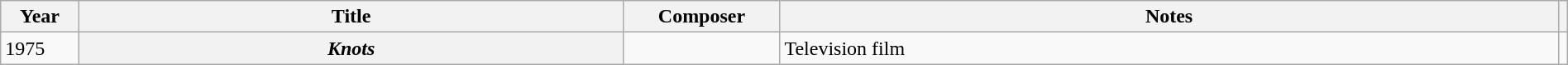<table class="wikitable plainrowheaders sortable" width="100%">
<tr>
<th scope="col" width="5%">Year</th>
<th scope="col" width="35%">Title</th>
<th scope="col" width="10%">Composer</th>
<th scope="col" width="55%">Notes</th>
<th scope="col" class="unsortable" width="5%"></th>
</tr>
<tr>
<td>1975</td>
<th scope="row"><em>Knots</em></th>
<td></td>
<td>Television film</td>
<td></td>
</tr>
</table>
